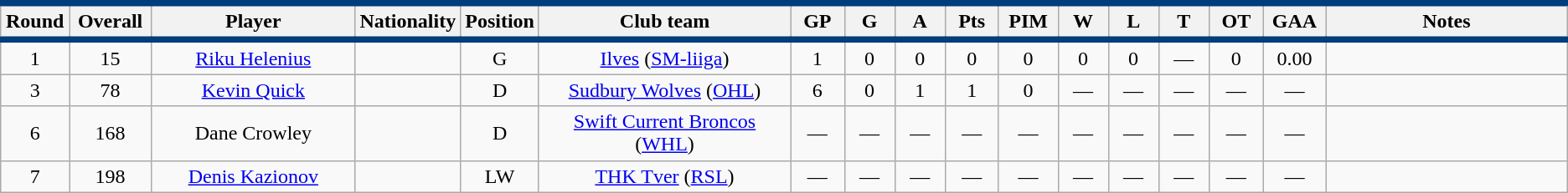<table class="wikitable sortable" style="text-align:center">
<tr style= "background:#FFFFFF; border-top:#003D7C 5px solid; border-bottom:#003D7C 5px solid;">
<th style="width:3em">Round</th>
<th style="width:4em">Overall</th>
<th style="width:15em">Player</th>
<th style="width:3em">Nationality</th>
<th style="width:3em">Position</th>
<th style="width:20em">Club team</th>
<th style="width:3em">GP</th>
<th style="width:3em">G</th>
<th style="width:3em">A</th>
<th style="width:3em">Pts</th>
<th style="width:3em">PIM</th>
<th style="width:3em">W</th>
<th style="width:3em">L</th>
<th style="width:3em">T</th>
<th style="width:3em">OT</th>
<th style="width:3em">GAA</th>
<th style="width:20em">Notes</th>
</tr>
<tr>
<td>1</td>
<td>15</td>
<td><a href='#'>Riku Helenius</a></td>
<td></td>
<td>G</td>
<td><a href='#'>Ilves</a> (<a href='#'>SM-liiga</a>)</td>
<td>1</td>
<td>0</td>
<td>0</td>
<td>0</td>
<td>0</td>
<td>0</td>
<td>0</td>
<td>—</td>
<td>0</td>
<td>0.00</td>
<td></td>
</tr>
<tr>
<td>3</td>
<td>78</td>
<td><a href='#'>Kevin Quick</a></td>
<td></td>
<td>D</td>
<td><a href='#'>Sudbury Wolves</a> (<a href='#'>OHL</a>)</td>
<td>6</td>
<td>0</td>
<td>1</td>
<td>1</td>
<td>0</td>
<td>—</td>
<td>—</td>
<td>—</td>
<td>—</td>
<td>—</td>
<td></td>
</tr>
<tr>
<td>6</td>
<td>168</td>
<td>Dane Crowley</td>
<td></td>
<td>D</td>
<td><a href='#'>Swift Current Broncos</a> (<a href='#'>WHL</a>)</td>
<td>—</td>
<td>—</td>
<td>—</td>
<td>—</td>
<td>—</td>
<td>—</td>
<td>—</td>
<td>—</td>
<td>—</td>
<td>—</td>
<td></td>
</tr>
<tr>
<td>7</td>
<td>198</td>
<td><a href='#'>Denis Kazionov</a></td>
<td></td>
<td>LW</td>
<td><a href='#'>THK Tver</a> (<a href='#'>RSL</a>)</td>
<td>—</td>
<td>—</td>
<td>—</td>
<td>—</td>
<td>—</td>
<td>—</td>
<td>—</td>
<td>—</td>
<td>—</td>
<td>—</td>
<td></td>
</tr>
</table>
